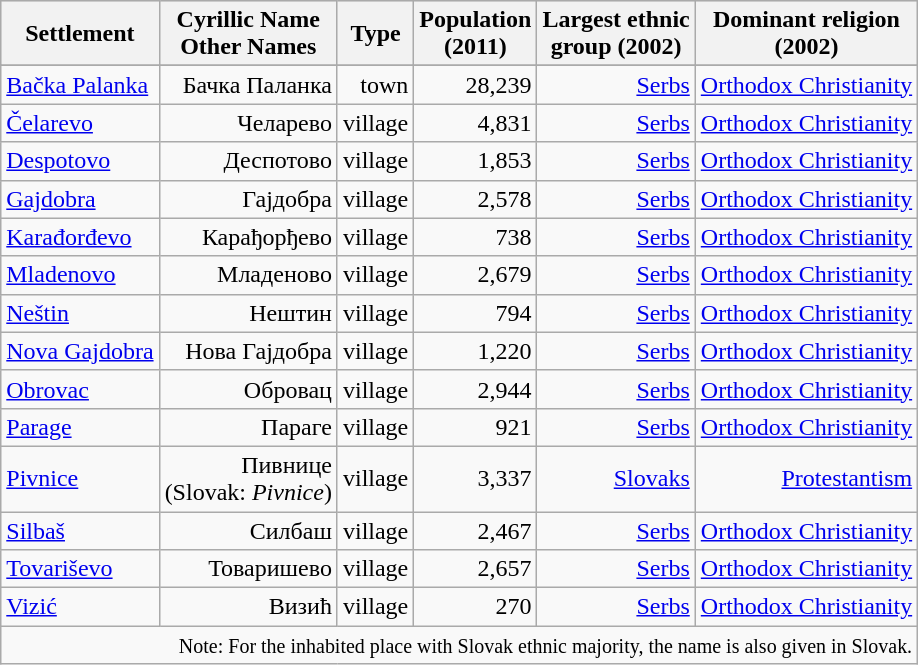<table class="wikitable" style="text-align: right;">
<tr bgcolor="#e0e0e0">
<th rowspan="1">Settlement</th>
<th colspan="1">Cyrillic Name<br>Other Names</th>
<th colspan="1">Type</th>
<th colspan="1">Population<br>(2011)</th>
<th colspan="1">Largest ethnic<br>group (2002)</th>
<th colspan="1">Dominant religion<br>(2002)</th>
</tr>
<tr bgcolor="#e0e0e0">
</tr>
<tr>
<td align="left"><a href='#'>Bačka Palanka</a></td>
<td>Бачка Паланка</td>
<td>town</td>
<td>28,239</td>
<td><a href='#'>Serbs</a></td>
<td><a href='#'>Orthodox Christianity</a></td>
</tr>
<tr>
<td align="left"><a href='#'>Čelarevo</a></td>
<td>Челарево</td>
<td>village</td>
<td>4,831</td>
<td><a href='#'>Serbs</a></td>
<td><a href='#'>Orthodox Christianity</a></td>
</tr>
<tr>
<td align="left"><a href='#'>Despotovo</a></td>
<td>Деспотово</td>
<td>village</td>
<td>1,853</td>
<td><a href='#'>Serbs</a></td>
<td><a href='#'>Orthodox Christianity</a></td>
</tr>
<tr>
<td align="left"><a href='#'>Gajdobra</a></td>
<td>Гајдобра</td>
<td>village</td>
<td>2,578</td>
<td><a href='#'>Serbs</a></td>
<td><a href='#'>Orthodox Christianity</a></td>
</tr>
<tr>
<td align="left"><a href='#'>Karađorđevo</a></td>
<td>Карађорђево</td>
<td>village</td>
<td>738</td>
<td><a href='#'>Serbs</a></td>
<td><a href='#'>Orthodox Christianity</a></td>
</tr>
<tr>
<td align="left"><a href='#'>Mladenovo</a></td>
<td>Младеново</td>
<td>village</td>
<td>2,679</td>
<td><a href='#'>Serbs</a></td>
<td><a href='#'>Orthodox Christianity</a></td>
</tr>
<tr>
<td align="left"><a href='#'>Neštin</a></td>
<td>Нештин</td>
<td>village</td>
<td>794</td>
<td><a href='#'>Serbs</a></td>
<td><a href='#'>Orthodox Christianity</a></td>
</tr>
<tr>
<td align="left"><a href='#'>Nova Gajdobra</a></td>
<td>Нова Гајдобра</td>
<td>village</td>
<td>1,220</td>
<td><a href='#'>Serbs</a></td>
<td><a href='#'>Orthodox Christianity</a></td>
</tr>
<tr>
<td align="left"><a href='#'>Obrovac</a></td>
<td>Обровац</td>
<td>village</td>
<td>2,944</td>
<td><a href='#'>Serbs</a></td>
<td><a href='#'>Orthodox Christianity</a></td>
</tr>
<tr>
<td align="left"><a href='#'>Parage</a></td>
<td>Параге</td>
<td>village</td>
<td>921</td>
<td><a href='#'>Serbs</a></td>
<td><a href='#'>Orthodox Christianity</a></td>
</tr>
<tr>
<td align="left"><a href='#'>Pivnice</a></td>
<td>Пивнице<br>(Slovak: <em>Pivnice</em>)</td>
<td>village</td>
<td>3,337</td>
<td><a href='#'>Slovaks</a></td>
<td><a href='#'>Protestantism</a></td>
</tr>
<tr>
<td align="left"><a href='#'>Silbaš</a></td>
<td>Силбаш</td>
<td>village</td>
<td>2,467</td>
<td><a href='#'>Serbs</a></td>
<td><a href='#'>Orthodox Christianity</a></td>
</tr>
<tr>
<td align="left"><a href='#'>Tovariševo</a></td>
<td>Товаришево</td>
<td>village</td>
<td>2,657</td>
<td><a href='#'>Serbs</a></td>
<td><a href='#'>Orthodox Christianity</a></td>
</tr>
<tr>
<td align="left"><a href='#'>Vizić</a></td>
<td>Визић</td>
<td>village</td>
<td>270</td>
<td><a href='#'>Serbs</a></td>
<td><a href='#'>Orthodox Christianity</a></td>
</tr>
<tr>
<td colspan="19"><small>Note: For the inhabited place with Slovak ethnic majority, the name is also given in Slovak.</small></td>
</tr>
</table>
